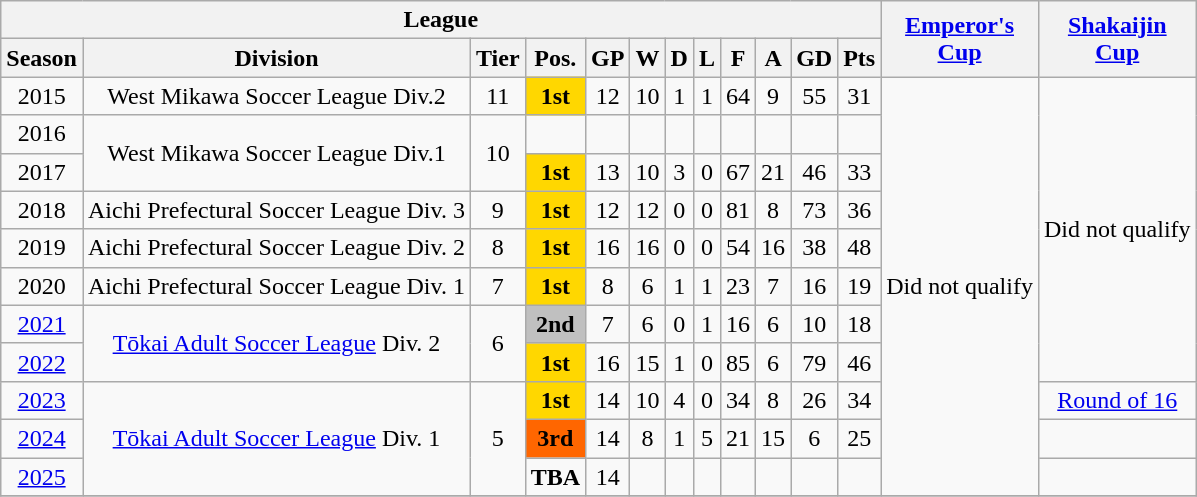<table class="wikitable" style="text-align:center;">
<tr>
<th colspan="12">League</th>
<th rowspan="2"><a href='#'>Emperor's<br>Cup</a></th>
<th rowspan="2"><a href='#'>Shakaijin<br>Cup</a></th>
</tr>
<tr>
<th>Season</th>
<th>Division</th>
<th>Tier</th>
<th>Pos.</th>
<th>GP</th>
<th>W</th>
<th>D</th>
<th>L</th>
<th>F</th>
<th>A</th>
<th>GD</th>
<th>Pts</th>
</tr>
<tr>
<td>2015</td>
<td>West Mikawa Soccer League Div.2</td>
<td>11</td>
<td bgcolor=gold><strong>1st</strong></td>
<td>12</td>
<td>10</td>
<td>1</td>
<td>1</td>
<td>64</td>
<td>9</td>
<td>55</td>
<td>31</td>
<td rowspan="11">Did not qualify</td>
<td rowspan="8">Did not qualify</td>
</tr>
<tr>
<td>2016</td>
<td rowspan="2">West Mikawa Soccer League Div.1</td>
<td rowspan="2">10</td>
<td></td>
<td></td>
<td></td>
<td></td>
<td></td>
<td></td>
<td></td>
<td></td>
<td></td>
</tr>
<tr>
<td>2017</td>
<td bgcolor=gold><strong>1st</strong></td>
<td>13</td>
<td>10</td>
<td>3</td>
<td>0</td>
<td>67</td>
<td>21</td>
<td>46</td>
<td>33</td>
</tr>
<tr>
<td>2018</td>
<td>Aichi Prefectural Soccer League Div. 3</td>
<td>9</td>
<td bgcolor=gold><strong>1st</strong></td>
<td>12</td>
<td>12</td>
<td>0</td>
<td>0</td>
<td>81</td>
<td>8</td>
<td>73</td>
<td>36</td>
</tr>
<tr>
<td>2019</td>
<td>Aichi Prefectural Soccer League Div. 2</td>
<td>8</td>
<td bgcolor=gold><strong>1st</strong></td>
<td>16</td>
<td>16</td>
<td>0</td>
<td>0</td>
<td>54</td>
<td>16</td>
<td>38</td>
<td>48</td>
</tr>
<tr>
<td>2020</td>
<td>Aichi Prefectural Soccer League Div. 1</td>
<td>7</td>
<td bgcolor=gold><strong>1st</strong></td>
<td>8</td>
<td>6</td>
<td>1</td>
<td>1</td>
<td>23</td>
<td>7</td>
<td>16</td>
<td>19</td>
</tr>
<tr>
<td><a href='#'>2021</a></td>
<td rowspan="2"><a href='#'>Tōkai Adult Soccer League</a> Div. 2</td>
<td rowspan="2">6</td>
<td bgcolor=silver><strong>2nd</strong></td>
<td>7</td>
<td>6</td>
<td>0</td>
<td>1</td>
<td>16</td>
<td>6</td>
<td>10</td>
<td>18</td>
</tr>
<tr>
<td><a href='#'>2022</a></td>
<td bgcolor=gold><strong>1st</strong></td>
<td>16</td>
<td>15</td>
<td>1</td>
<td>0</td>
<td>85</td>
<td>6</td>
<td>79</td>
<td>46</td>
</tr>
<tr>
<td><a href='#'>2023</a></td>
<td rowspan="3"><a href='#'>Tōkai Adult Soccer League</a> Div. 1</td>
<td rowspan="3">5</td>
<td bgcolor="gold"><strong>1st</strong></td>
<td>14</td>
<td>10</td>
<td>4</td>
<td>0</td>
<td>34</td>
<td>8</td>
<td>26</td>
<td>34</td>
<td><a href='#'>Round of 16</a></td>
</tr>
<tr>
<td><a href='#'>2024</a></td>
<td bgcolor=ff6600><strong>3rd</strong></td>
<td>14</td>
<td>8</td>
<td>1</td>
<td>5</td>
<td>21</td>
<td>15</td>
<td>6</td>
<td>25</td>
<td></td>
</tr>
<tr>
<td><a href='#'>2025</a></td>
<td><strong>TBA</strong></td>
<td>14</td>
<td></td>
<td></td>
<td></td>
<td></td>
<td></td>
<td></td>
<td></td>
<td></td>
</tr>
<tr>
</tr>
</table>
